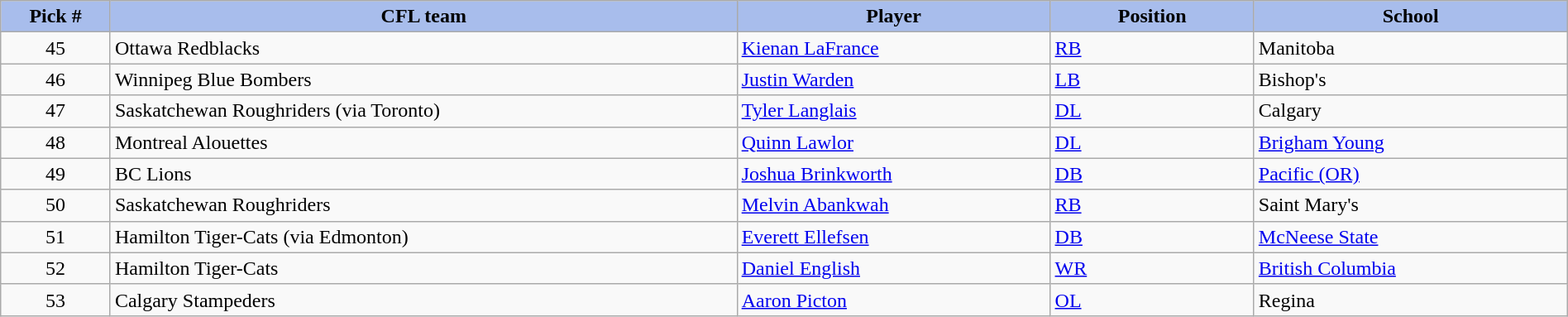<table class="wikitable" style="width: 100%">
<tr>
<th style="background:#A8BDEC;" width=7%>Pick #</th>
<th width=40% style="background:#A8BDEC;">CFL team</th>
<th width=20% style="background:#A8BDEC;">Player</th>
<th width=13% style="background:#A8BDEC;">Position</th>
<th width=20% style="background:#A8BDEC;">School</th>
</tr>
<tr>
<td align=center>45</td>
<td>Ottawa Redblacks</td>
<td><a href='#'>Kienan LaFrance</a></td>
<td><a href='#'>RB</a></td>
<td>Manitoba</td>
</tr>
<tr>
<td align=center>46</td>
<td>Winnipeg Blue Bombers</td>
<td><a href='#'>Justin Warden</a></td>
<td><a href='#'>LB</a></td>
<td>Bishop's</td>
</tr>
<tr>
<td align=center>47</td>
<td>Saskatchewan Roughriders (via Toronto)</td>
<td><a href='#'>Tyler Langlais</a></td>
<td><a href='#'>DL</a></td>
<td>Calgary</td>
</tr>
<tr>
<td align=center>48</td>
<td>Montreal Alouettes</td>
<td><a href='#'>Quinn Lawlor</a></td>
<td><a href='#'>DL</a></td>
<td><a href='#'>Brigham Young</a></td>
</tr>
<tr>
<td align=center>49</td>
<td>BC Lions</td>
<td><a href='#'>Joshua Brinkworth</a></td>
<td><a href='#'>DB</a></td>
<td><a href='#'>Pacific (OR)</a></td>
</tr>
<tr>
<td align=center>50</td>
<td>Saskatchewan Roughriders</td>
<td><a href='#'>Melvin Abankwah</a></td>
<td><a href='#'>RB</a></td>
<td>Saint Mary's</td>
</tr>
<tr>
<td align=center>51</td>
<td>Hamilton Tiger-Cats (via Edmonton)</td>
<td><a href='#'>Everett Ellefsen</a></td>
<td><a href='#'>DB</a></td>
<td><a href='#'>McNeese State</a></td>
</tr>
<tr>
<td align=center>52</td>
<td>Hamilton Tiger-Cats</td>
<td><a href='#'>Daniel English</a></td>
<td><a href='#'>WR</a></td>
<td><a href='#'>British Columbia</a></td>
</tr>
<tr>
<td align=center>53</td>
<td>Calgary Stampeders</td>
<td><a href='#'>Aaron Picton</a></td>
<td><a href='#'>OL</a></td>
<td>Regina</td>
</tr>
</table>
